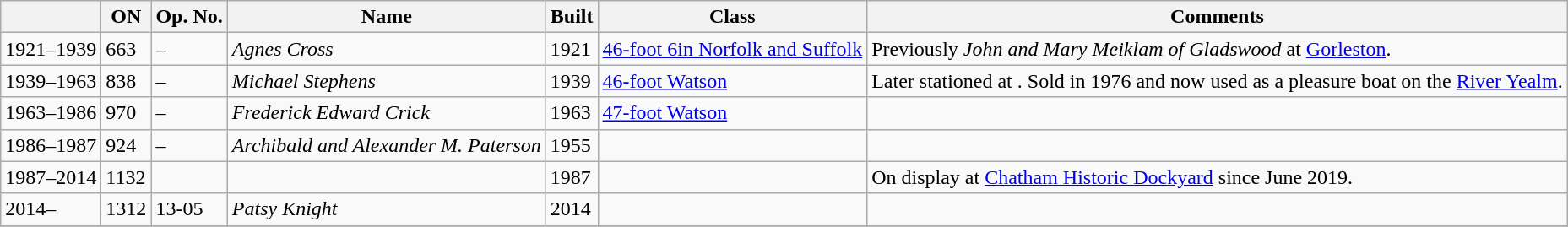<table class="wikitable">
<tr>
<th></th>
<th>ON</th>
<th>Op. No.</th>
<th>Name</th>
<th>Built</th>
<th>Class</th>
<th>Comments</th>
</tr>
<tr>
<td>1921–1939</td>
<td>663</td>
<td>–</td>
<td><em>Agnes Cross</em></td>
<td>1921</td>
<td><a href='#'>46-foot 6in Norfolk and Suffolk</a></td>
<td>Previously <em>John and Mary Meiklam of Gladswood</em> at <a href='#'>Gorleston</a>.</td>
</tr>
<tr>
<td>1939–1963</td>
<td>838</td>
<td>–</td>
<td><em>Michael Stephens</em></td>
<td>1939</td>
<td><a href='#'>46-foot Watson</a></td>
<td>Later stationed at . Sold in 1976 and now used as a pleasure boat on the <a href='#'>River Yealm</a>.</td>
</tr>
<tr>
<td>1963–1986</td>
<td>970</td>
<td>–</td>
<td><em>Frederick Edward Crick</em></td>
<td>1963</td>
<td><a href='#'>47-foot Watson</a></td>
<td></td>
</tr>
<tr>
<td>1986–1987</td>
<td>924</td>
<td>–</td>
<td><em>Archibald and Alexander M. Paterson</em></td>
<td>1955</td>
<td></td>
<td></td>
</tr>
<tr>
<td>1987–2014</td>
<td>1132</td>
<td></td>
<td></td>
<td>1987</td>
<td></td>
<td>On display at <a href='#'>Chatham Historic Dockyard</a> since June 2019.</td>
</tr>
<tr>
<td>2014–</td>
<td>1312</td>
<td>13-05</td>
<td><em>Patsy Knight</em></td>
<td>2014</td>
<td></td>
<td></td>
</tr>
<tr>
</tr>
</table>
